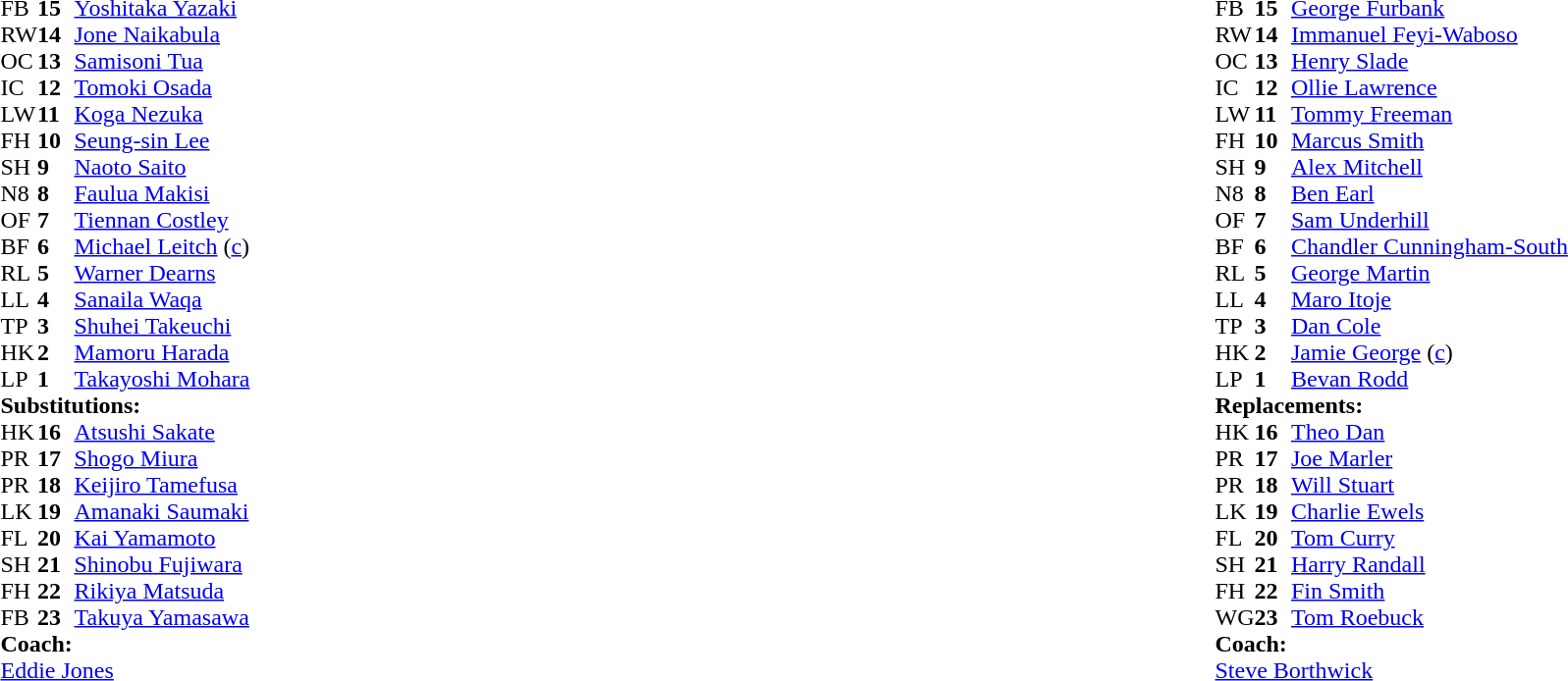<table style="width:100%">
<tr>
<td style="vertical-align:top;width:50%"><br><table cellspacing="0" cellpadding="0">
<tr>
<th width="25"></th>
<th width="25"></th>
</tr>
<tr>
<td>FB</td>
<td><strong>15</strong></td>
<td><a href='#'>Yoshitaka Yazaki</a></td>
<td></td>
<td></td>
</tr>
<tr>
<td>RW</td>
<td><strong>14</strong></td>
<td><a href='#'>Jone Naikabula</a></td>
</tr>
<tr>
<td>OC</td>
<td><strong>13</strong></td>
<td><a href='#'>Samisoni Tua</a></td>
</tr>
<tr>
<td>IC</td>
<td><strong>12</strong></td>
<td><a href='#'>Tomoki Osada</a></td>
</tr>
<tr>
<td>LW</td>
<td><strong>11</strong></td>
<td><a href='#'>Koga Nezuka</a></td>
</tr>
<tr>
<td>FH</td>
<td><strong>10</strong></td>
<td><a href='#'>Seung-sin Lee</a></td>
<td></td>
<td></td>
</tr>
<tr>
<td>SH</td>
<td><strong>9</strong></td>
<td><a href='#'>Naoto Saito</a></td>
<td></td>
<td></td>
</tr>
<tr>
<td>N8</td>
<td><strong>8</strong></td>
<td><a href='#'>Faulua Makisi</a></td>
</tr>
<tr>
<td>OF</td>
<td><strong>7</strong></td>
<td><a href='#'>Tiennan Costley</a></td>
<td></td>
<td></td>
</tr>
<tr>
<td>BF</td>
<td><strong>6</strong></td>
<td><a href='#'>Michael Leitch</a> (<a href='#'>c</a>)</td>
</tr>
<tr>
<td>RL</td>
<td><strong>5</strong></td>
<td><a href='#'>Warner Dearns</a></td>
</tr>
<tr>
<td>LL</td>
<td><strong>4</strong></td>
<td><a href='#'>Sanaila Waqa</a></td>
<td></td>
<td></td>
</tr>
<tr>
<td>TP</td>
<td><strong>3</strong></td>
<td><a href='#'>Shuhei Takeuchi</a></td>
<td></td>
<td></td>
</tr>
<tr>
<td>HK</td>
<td><strong>2</strong></td>
<td><a href='#'>Mamoru Harada</a></td>
<td></td>
<td></td>
</tr>
<tr>
<td>LP</td>
<td><strong>1</strong></td>
<td><a href='#'>Takayoshi Mohara</a></td>
<td></td>
<td></td>
</tr>
<tr>
<td colspan=3><strong>Substitutions:</strong></td>
</tr>
<tr>
<td>HK</td>
<td><strong>16</strong></td>
<td><a href='#'>Atsushi Sakate</a></td>
<td></td>
<td></td>
</tr>
<tr>
<td>PR</td>
<td><strong>17</strong></td>
<td><a href='#'>Shogo Miura</a></td>
<td></td>
<td></td>
</tr>
<tr>
<td>PR</td>
<td><strong>18</strong></td>
<td><a href='#'>Keijiro Tamefusa</a></td>
<td></td>
<td></td>
</tr>
<tr>
<td>LK</td>
<td><strong>19</strong></td>
<td><a href='#'>Amanaki Saumaki</a></td>
<td></td>
<td></td>
</tr>
<tr>
<td>FL</td>
<td><strong>20</strong></td>
<td><a href='#'>Kai Yamamoto</a></td>
<td></td>
<td></td>
</tr>
<tr>
<td>SH</td>
<td><strong>21</strong></td>
<td><a href='#'>Shinobu Fujiwara</a></td>
<td></td>
<td></td>
</tr>
<tr>
<td>FH</td>
<td><strong>22</strong></td>
<td><a href='#'>Rikiya Matsuda</a></td>
<td></td>
<td></td>
</tr>
<tr>
<td>FB</td>
<td><strong>23</strong></td>
<td><a href='#'>Takuya Yamasawa</a></td>
<td></td>
<td></td>
</tr>
<tr>
<td colspan=3><strong>Coach:</strong></td>
</tr>
<tr>
<td colspan="4"> <a href='#'>Eddie Jones</a></td>
</tr>
<tr>
</tr>
</table>
</td>
<td style="vertical-align:top;width:50%"><br><table cellspacing="0" cellpadding="0" align="center">
<tr>
<th width="25"></th>
<th width="25"></th>
</tr>
<tr>
<td>FB</td>
<td><strong>15</strong></td>
<td><a href='#'>George Furbank</a></td>
</tr>
<tr>
<td>RW</td>
<td><strong>14</strong></td>
<td><a href='#'>Immanuel Feyi-Waboso</a></td>
<td></td>
<td></td>
</tr>
<tr>
<td>OC</td>
<td><strong>13</strong></td>
<td><a href='#'>Henry Slade</a></td>
</tr>
<tr>
<td>IC</td>
<td><strong>12</strong></td>
<td><a href='#'>Ollie Lawrence</a></td>
</tr>
<tr>
<td>LW</td>
<td><strong>11</strong></td>
<td><a href='#'>Tommy Freeman</a></td>
<td></td>
<td></td>
</tr>
<tr>
<td>FH</td>
<td><strong>10</strong></td>
<td><a href='#'>Marcus Smith</a></td>
<td></td>
<td></td>
</tr>
<tr>
<td>SH</td>
<td><strong>9</strong></td>
<td><a href='#'>Alex Mitchell</a></td>
<td></td>
<td></td>
</tr>
<tr>
<td>N8</td>
<td><strong>8</strong></td>
<td><a href='#'>Ben Earl</a></td>
</tr>
<tr>
<td>OF</td>
<td><strong>7</strong></td>
<td><a href='#'>Sam Underhill</a></td>
<td></td>
<td></td>
<td></td>
</tr>
<tr>
<td>BF</td>
<td><strong>6</strong></td>
<td><a href='#'>Chandler Cunningham-South</a></td>
<td></td>
<td></td>
<td></td>
</tr>
<tr>
<td>RL</td>
<td><strong>5</strong></td>
<td><a href='#'>George Martin</a></td>
</tr>
<tr>
<td>LL</td>
<td><strong>4</strong></td>
<td><a href='#'>Maro Itoje</a></td>
</tr>
<tr>
<td>TP</td>
<td><strong>3</strong></td>
<td><a href='#'>Dan Cole</a></td>
<td></td>
<td></td>
</tr>
<tr>
<td>HK</td>
<td><strong>2</strong></td>
<td><a href='#'>Jamie George</a> (<a href='#'>c</a>)</td>
<td></td>
<td></td>
</tr>
<tr>
<td>LP</td>
<td><strong>1</strong></td>
<td><a href='#'>Bevan Rodd</a></td>
<td></td>
<td></td>
</tr>
<tr>
<td colspan="3"><strong>Replacements:</strong></td>
</tr>
<tr>
<td>HK</td>
<td><strong>16</strong></td>
<td><a href='#'>Theo Dan</a></td>
<td></td>
<td></td>
</tr>
<tr>
<td>PR</td>
<td><strong>17</strong></td>
<td><a href='#'>Joe Marler</a></td>
<td></td>
<td></td>
</tr>
<tr>
<td>PR</td>
<td><strong>18</strong></td>
<td><a href='#'>Will Stuart</a></td>
<td></td>
<td></td>
</tr>
<tr>
<td>LK</td>
<td><strong>19</strong></td>
<td><a href='#'>Charlie Ewels</a></td>
<td></td>
<td></td>
</tr>
<tr>
<td>FL</td>
<td><strong>20</strong></td>
<td><a href='#'>Tom Curry</a></td>
<td></td>
<td></td>
</tr>
<tr>
<td>SH</td>
<td><strong>21</strong></td>
<td><a href='#'>Harry Randall</a></td>
<td></td>
<td></td>
</tr>
<tr>
<td>FH</td>
<td><strong>22</strong></td>
<td><a href='#'>Fin Smith</a></td>
<td></td>
<td></td>
</tr>
<tr>
<td>WG</td>
<td><strong>23</strong></td>
<td><a href='#'>Tom Roebuck</a></td>
<td></td>
<td></td>
</tr>
<tr>
<td colspan=3><strong>Coach:</strong></td>
</tr>
<tr>
<td colspan="4"> <a href='#'>Steve Borthwick</a></td>
</tr>
</table>
</td>
</tr>
</table>
